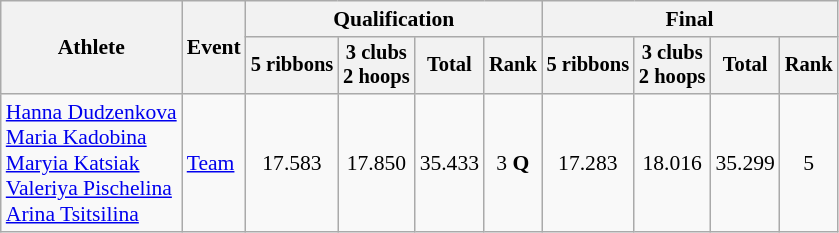<table class="wikitable" style="font-size:90%">
<tr>
<th rowspan="2">Athlete</th>
<th rowspan="2">Event</th>
<th colspan="4">Qualification</th>
<th colspan="4">Final</th>
</tr>
<tr style="font-size:95%">
<th>5 ribbons</th>
<th>3 clubs <br>2 hoops</th>
<th>Total</th>
<th>Rank</th>
<th>5 ribbons</th>
<th>3 clubs <br>2 hoops</th>
<th>Total</th>
<th>Rank</th>
</tr>
<tr align=center>
<td align=left><a href='#'>Hanna Dudzenkova</a><br><a href='#'>Maria Kadobina</a><br><a href='#'>Maryia Katsiak</a><br><a href='#'>Valeriya Pischelina</a><br><a href='#'>Arina Tsitsilina</a></td>
<td align=left><a href='#'>Team</a></td>
<td>17.583</td>
<td>17.850</td>
<td>35.433</td>
<td>3 <strong>Q</strong></td>
<td>17.283</td>
<td>18.016</td>
<td>35.299</td>
<td>5</td>
</tr>
</table>
